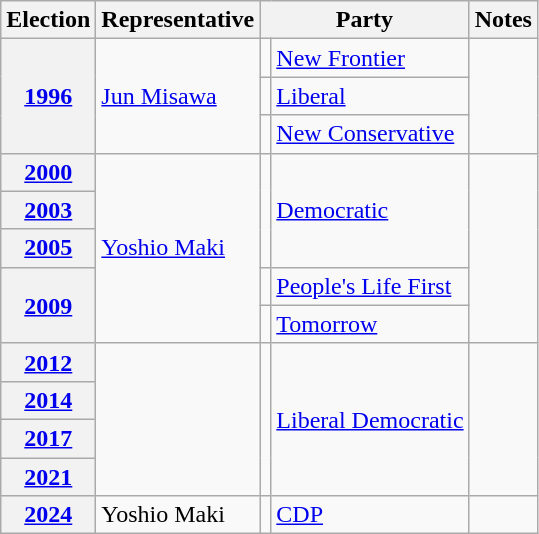<table class=wikitable>
<tr valign=bottom>
<th>Election</th>
<th>Representative</th>
<th colspan="2">Party</th>
<th>Notes</th>
</tr>
<tr>
<th rowspan="3"><a href='#'>1996</a></th>
<td rowspan="3"><a href='#'>Jun Misawa</a></td>
<td bgcolor=></td>
<td><a href='#'>New Frontier</a></td>
<td rowspan="3"></td>
</tr>
<tr>
<td bgcolor=></td>
<td><a href='#'>Liberal</a></td>
</tr>
<tr>
<td bgcolor=></td>
<td><a href='#'>New Conservative</a></td>
</tr>
<tr>
<th><a href='#'>2000</a></th>
<td rowspan="6"><a href='#'>Yoshio Maki</a></td>
<td rowspan="4" bgcolor=></td>
<td rowspan="4"><a href='#'>Democratic</a></td>
<td rowspan="6"></td>
</tr>
<tr>
<th><a href='#'>2003</a></th>
</tr>
<tr>
<th><a href='#'>2005</a></th>
</tr>
<tr>
<th rowspan="3"><a href='#'>2009</a></th>
</tr>
<tr>
<td bgcolor=></td>
<td><a href='#'>People's Life First</a></td>
</tr>
<tr>
<td bgcolor=></td>
<td><a href='#'>Tomorrow</a></td>
</tr>
<tr>
<th><a href='#'>2012</a></th>
<td rowspan="4"></td>
<td rowspan="4" bgcolor=></td>
<td rowspan="4"><a href='#'>Liberal Democratic</a></td>
<td rowspan="4"></td>
</tr>
<tr>
<th><a href='#'>2014</a></th>
</tr>
<tr>
<th><a href='#'>2017</a></th>
</tr>
<tr>
<th><a href='#'>2021</a></th>
</tr>
<tr>
<th><a href='#'>2024</a></th>
<td>Yoshio Maki</td>
<td bgcolor=></td>
<td><a href='#'>CDP</a></td>
<td></td>
</tr>
</table>
